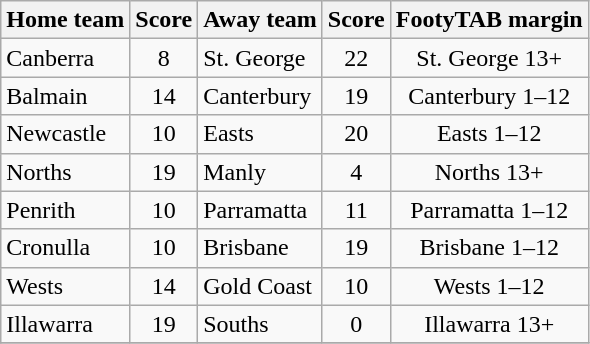<table class="wikitable">
<tr>
<th>Home team</th>
<th align="center">Score</th>
<th>Away team</th>
<th align="center">Score</th>
<th align="center">FootyTAB margin</th>
</tr>
<tr>
<td>Canberra</td>
<td align="center">8</td>
<td>St. George</td>
<td align="center">22</td>
<td align="center">St. George 13+</td>
</tr>
<tr>
<td>Balmain</td>
<td align="center">14</td>
<td>Canterbury</td>
<td align="center">19</td>
<td align="center">Canterbury 1–12</td>
</tr>
<tr>
<td>Newcastle</td>
<td align="center">10</td>
<td>Easts</td>
<td align="center">20</td>
<td align="center">Easts 1–12</td>
</tr>
<tr>
<td>Norths</td>
<td align="center">19</td>
<td>Manly</td>
<td align="center">4</td>
<td align="center">Norths 13+</td>
</tr>
<tr>
<td>Penrith</td>
<td align="center">10</td>
<td>Parramatta</td>
<td align="center">11</td>
<td align="center">Parramatta 1–12</td>
</tr>
<tr>
<td>Cronulla</td>
<td align="center">10</td>
<td>Brisbane</td>
<td align="center">19</td>
<td align="center">Brisbane 1–12</td>
</tr>
<tr>
<td>Wests</td>
<td align="center">14</td>
<td>Gold Coast</td>
<td align="center">10</td>
<td align="center">Wests 1–12</td>
</tr>
<tr>
<td>Illawarra</td>
<td align="center">19</td>
<td>Souths</td>
<td align="center">0</td>
<td align="center">Illawarra 13+</td>
</tr>
<tr>
</tr>
</table>
